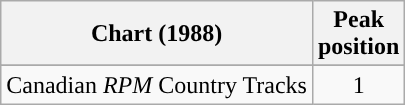<table class="wikitable sortable">
<tr>
<th align="left">Chart (1988)</th>
<th align="center">Peak<br>position</th>
</tr>
<tr>
</tr>
<tr>
<td align="left">Canadian <em>RPM</em> Country Tracks</td>
<td align="center">1</td>
</tr>
</table>
